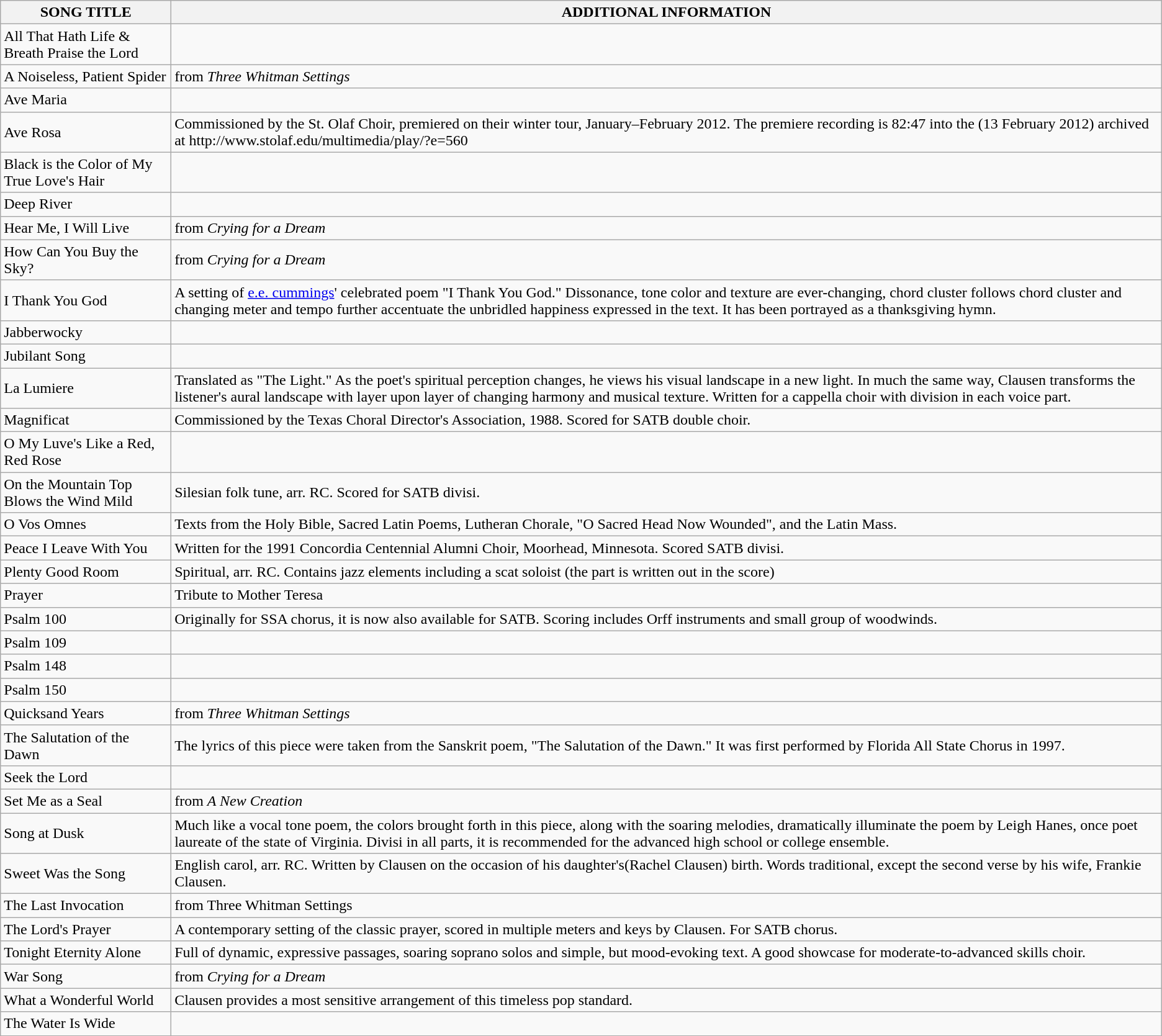<table class="wikitable sortable">
<tr>
<th>SONG TITLE</th>
<th>ADDITIONAL INFORMATION</th>
</tr>
<tr>
<td>All That Hath Life & Breath Praise the Lord</td>
<td></td>
</tr>
<tr>
<td>A Noiseless, Patient Spider</td>
<td>from <em>Three Whitman Settings</em></td>
</tr>
<tr>
<td>Ave Maria</td>
<td></td>
</tr>
<tr>
<td>Ave Rosa</td>
<td>Commissioned by the St. Olaf Choir, premiered on their winter tour, January–February 2012. The premiere recording is 82:47 into the  (13 February 2012) archived at http://www.stolaf.edu/multimedia/play/?e=560</td>
</tr>
<tr>
<td>Black is the Color of My True Love's Hair</td>
<td></td>
</tr>
<tr>
<td>Deep River</td>
<td></td>
</tr>
<tr>
<td>Hear Me, I Will Live</td>
<td>from <em>Crying for a Dream</em></td>
</tr>
<tr>
<td>How Can You Buy the Sky?</td>
<td>from <em>Crying for a Dream</em></td>
</tr>
<tr>
<td>I Thank You God</td>
<td>A setting of <a href='#'>e.e. cummings</a>' celebrated poem "I Thank You God." Dissonance, tone color and texture are ever-changing, chord cluster follows chord cluster and changing meter and tempo further accentuate the unbridled happiness expressed in the text. It has been portrayed as a thanksgiving hymn.</td>
</tr>
<tr>
<td>Jabberwocky</td>
<td></td>
</tr>
<tr>
<td>Jubilant Song</td>
<td></td>
</tr>
<tr>
<td>La Lumiere</td>
<td>Translated as "The Light." As the poet's spiritual perception changes, he views his visual landscape in a new light. In much the same way, Clausen transforms the listener's aural landscape with layer upon layer of changing harmony and musical texture. Written for a cappella choir with division in each voice part.</td>
</tr>
<tr>
<td>Magnificat</td>
<td>Commissioned by the Texas Choral Director's Association, 1988. Scored for SATB double choir.</td>
</tr>
<tr>
<td>O My Luve's Like a Red, Red Rose</td>
<td></td>
</tr>
<tr>
<td>On the Mountain Top Blows the Wind Mild</td>
<td>Silesian folk tune, arr. RC. Scored for SATB divisi.</td>
</tr>
<tr>
<td>O Vos Omnes</td>
<td>Texts from the Holy Bible, Sacred Latin Poems, Lutheran Chorale, "O Sacred Head Now Wounded", and the Latin Mass.</td>
</tr>
<tr>
<td>Peace I Leave With You</td>
<td>Written for the 1991 Concordia Centennial Alumni Choir, Moorhead, Minnesota. Scored SATB divisi.</td>
</tr>
<tr>
<td>Plenty Good Room</td>
<td>Spiritual, arr. RC. Contains jazz elements including a scat soloist (the part is written out in the score)</td>
</tr>
<tr>
<td>Prayer</td>
<td>Tribute to Mother Teresa</td>
</tr>
<tr>
<td>Psalm 100</td>
<td>Originally for SSA chorus, it is now also available for SATB.  Scoring includes Orff instruments and small group of woodwinds.</td>
</tr>
<tr>
<td>Psalm 109</td>
<td></td>
</tr>
<tr>
<td>Psalm 148</td>
<td></td>
</tr>
<tr>
<td>Psalm 150</td>
<td></td>
</tr>
<tr>
<td>Quicksand Years</td>
<td>from <em>Three Whitman Settings</em></td>
</tr>
<tr>
<td>The Salutation of the Dawn</td>
<td>The lyrics of this piece were taken from the Sanskrit poem, "The Salutation of the Dawn." It was first performed by Florida All State Chorus in 1997.</td>
</tr>
<tr>
<td>Seek the Lord</td>
<td></td>
</tr>
<tr>
<td>Set Me as a Seal</td>
<td>from <em>A New Creation</em></td>
</tr>
<tr>
<td>Song at Dusk</td>
<td>Much like a vocal tone poem, the colors brought forth in this piece, along with the soaring melodies, dramatically illuminate the poem by Leigh Hanes, once poet laureate of the state of Virginia. Divisi in all parts, it is recommended for the advanced high school or college ensemble.</td>
</tr>
<tr>
<td>Sweet Was the Song</td>
<td>English carol, arr. RC.  Written by Clausen on the occasion of his daughter's(Rachel Clausen) birth. Words traditional, except the second verse by his wife, Frankie Clausen.</td>
</tr>
<tr>
<td>The Last Invocation</td>
<td>from Three Whitman Settings</td>
</tr>
<tr>
<td>The Lord's Prayer</td>
<td>A contemporary setting of the classic prayer, scored in multiple meters and keys by Clausen. For SATB chorus.</td>
</tr>
<tr>
<td>Tonight Eternity Alone</td>
<td>Full of dynamic, expressive passages, soaring soprano solos and simple, but mood-evoking text. A good showcase for moderate-to-advanced skills choir.</td>
</tr>
<tr>
<td>War Song</td>
<td>from <em>Crying for a Dream</em></td>
</tr>
<tr>
<td>What a Wonderful World</td>
<td>Clausen provides a most sensitive arrangement of this timeless pop standard.</td>
</tr>
<tr>
<td>The Water Is Wide</td>
<td></td>
</tr>
</table>
